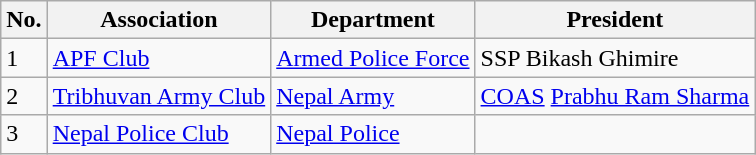<table class="wikitable sortable">
<tr>
<th>No.</th>
<th>Association</th>
<th>Department</th>
<th>President</th>
</tr>
<tr>
<td>1</td>
<td><a href='#'>APF Club</a></td>
<td><a href='#'>Armed Police Force</a></td>
<td>SSP Bikash Ghimire</td>
</tr>
<tr>
<td>2</td>
<td><a href='#'>Tribhuvan Army Club</a></td>
<td><a href='#'>Nepal Army</a></td>
<td><a href='#'>COAS</a> <a href='#'>Prabhu Ram Sharma</a></td>
</tr>
<tr>
<td>3</td>
<td><a href='#'>Nepal Police Club</a></td>
<td><a href='#'>Nepal Police</a></td>
<td></td>
</tr>
</table>
